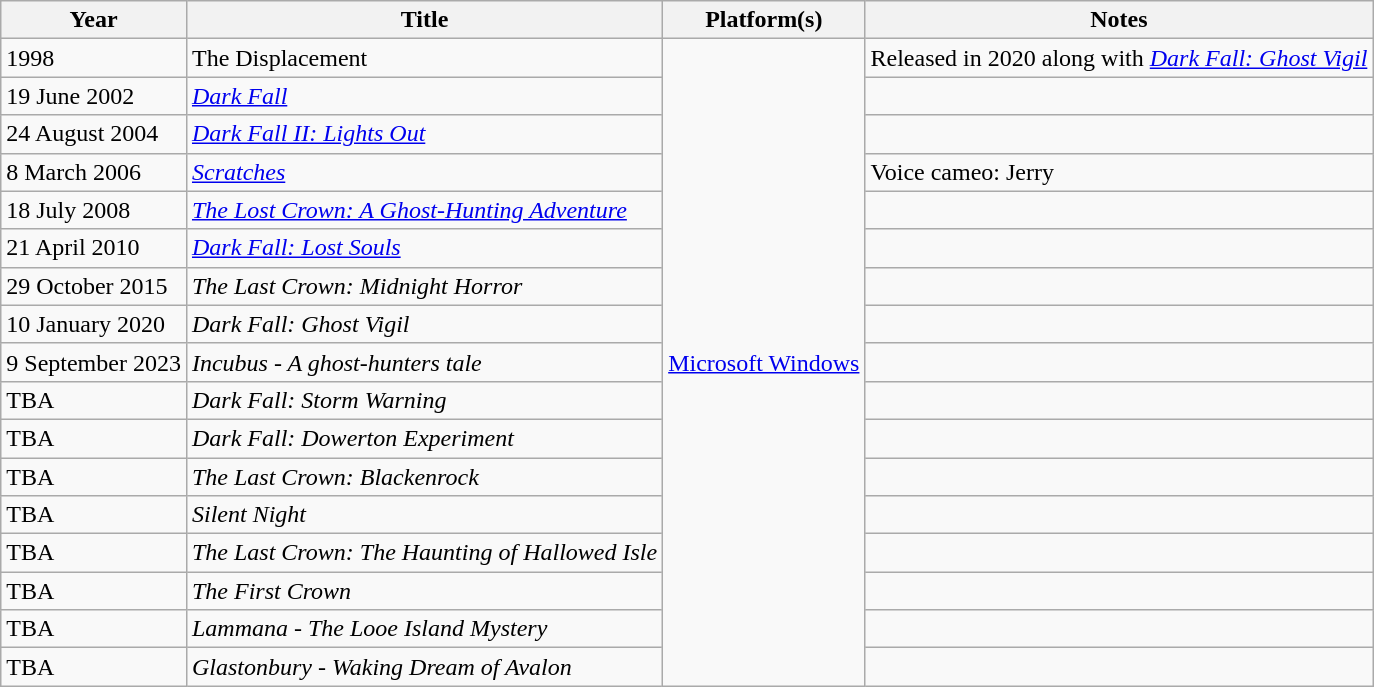<table class="wikitable sortable">
<tr>
<th>Year</th>
<th>Title</th>
<th>Platform(s)</th>
<th>Notes</th>
</tr>
<tr>
<td>1998</td>
<td>The Displacement</td>
<td rowspan="17"><a href='#'>Microsoft Windows</a></td>
<td>Released in 2020 along with <em><a href='#'>Dark Fall: Ghost Vigil</a></em></td>
</tr>
<tr>
<td>19 June 2002</td>
<td><em><a href='#'>Dark Fall</a></em></td>
<td></td>
</tr>
<tr>
<td>24 August 2004</td>
<td><em><a href='#'>Dark Fall II: Lights Out</a></em></td>
<td></td>
</tr>
<tr>
<td>8 March 2006</td>
<td><em><a href='#'>Scratches</a></em></td>
<td>Voice cameo: Jerry</td>
</tr>
<tr>
<td>18 July 2008</td>
<td><em><a href='#'>The Lost Crown: A Ghost-Hunting Adventure</a></em></td>
<td></td>
</tr>
<tr>
<td>21 April 2010</td>
<td><em><a href='#'>Dark Fall: Lost Souls</a></em></td>
<td></td>
</tr>
<tr>
<td>29 October 2015</td>
<td><em>The Last Crown: Midnight Horror</em></td>
<td></td>
</tr>
<tr>
<td>10 January 2020</td>
<td><em>Dark Fall: Ghost Vigil</em></td>
<td></td>
</tr>
<tr>
<td>9 September 2023</td>
<td><em>Incubus - A ghost-hunters tale</em></td>
<td></td>
</tr>
<tr>
<td>TBA</td>
<td><em>Dark Fall: Storm Warning</em></td>
<td></td>
</tr>
<tr>
<td>TBA</td>
<td><em>Dark Fall: Dowerton Experiment</em></td>
<td></td>
</tr>
<tr>
<td>TBA</td>
<td><em>The Last Crown: Blackenrock</em></td>
<td></td>
</tr>
<tr>
<td>TBA</td>
<td><em>Silent Night</em></td>
<td></td>
</tr>
<tr>
<td>TBA</td>
<td><em>The Last Crown: The Haunting of Hallowed Isle</em></td>
<td></td>
</tr>
<tr>
<td>TBA</td>
<td><em>The First Crown</em></td>
<td></td>
</tr>
<tr>
<td>TBA</td>
<td><em>Lammana - The Looe Island Mystery</em></td>
<td></td>
</tr>
<tr>
<td>TBA</td>
<td><em>Glastonbury - Waking Dream of Avalon</em></td>
<td></td>
</tr>
</table>
